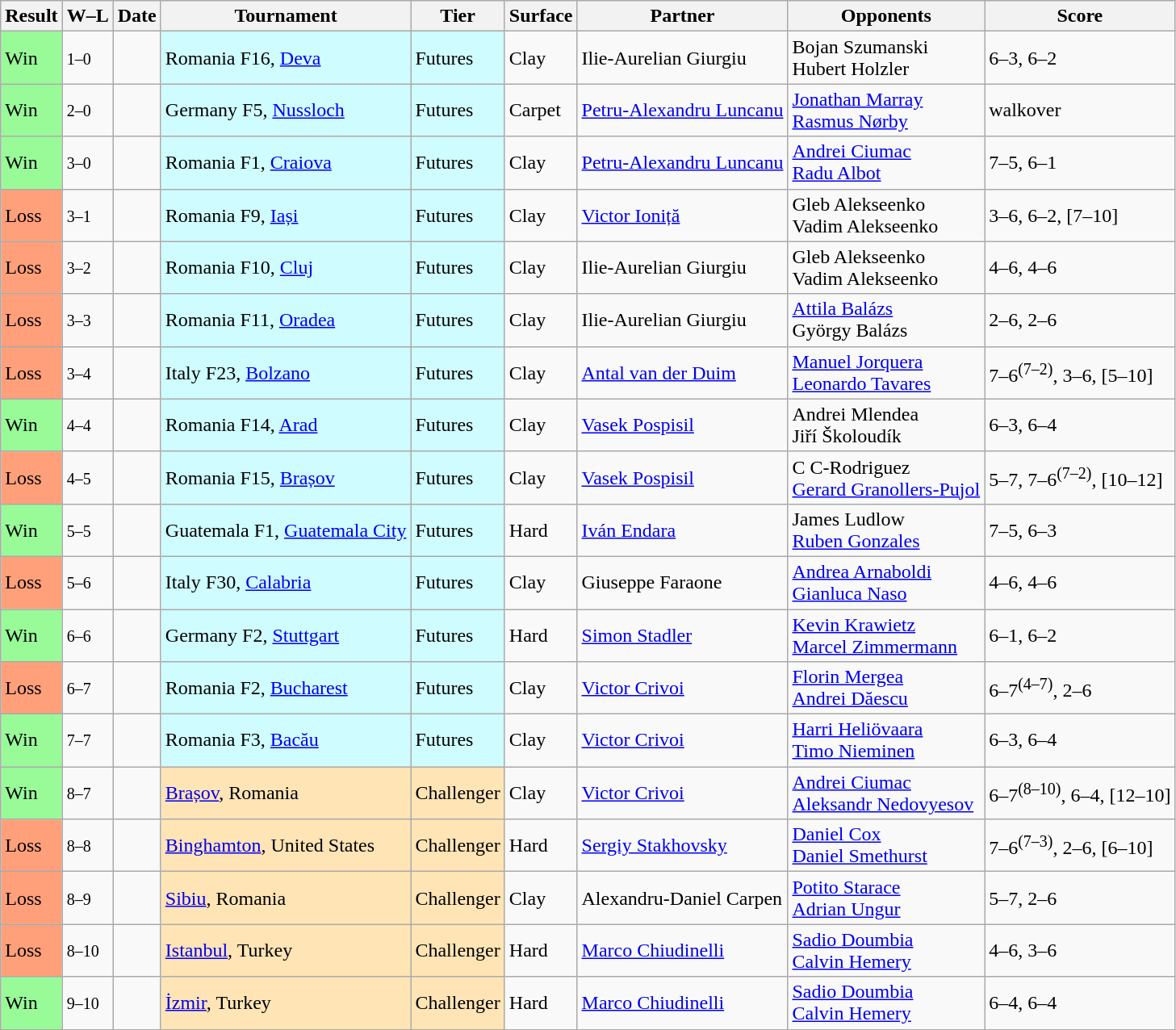<table class="sortable wikitable">
<tr>
<th>Result</th>
<th class="unsortable">W–L</th>
<th>Date</th>
<th>Tournament</th>
<th>Tier</th>
<th>Surface</th>
<th>Partner</th>
<th>Opponents</th>
<th class="unsortable">Score</th>
</tr>
<tr>
<td bgcolor=98FB98>Win</td>
<td><small>1–0</small></td>
<td></td>
<td style="background:#cffcff;">Romania F16, <a href='#'>Deva</a></td>
<td style="background:#cffcff;">Futures</td>
<td>Clay</td>
<td> Ilie-Aurelian Giurgiu</td>
<td> Bojan Szumanski <br> Hubert Holzler</td>
<td>6–3, 6–2</td>
</tr>
<tr>
<td bgcolor=98FB98>Win</td>
<td><small>2–0</small></td>
<td></td>
<td style="background:#cffcff;">Germany F5, <a href='#'>Nussloch</a></td>
<td style="background:#cffcff;">Futures</td>
<td>Carpet</td>
<td> <a href='#'>Petru-Alexandru Luncanu</a></td>
<td> <a href='#'>Jonathan Marray</a> <br> <a href='#'>Rasmus Nørby</a></td>
<td>walkover</td>
</tr>
<tr>
<td bgcolor=98FB98>Win</td>
<td><small>3–0</small></td>
<td></td>
<td style="background:#cffcff;">Romania F1, <a href='#'>Craiova</a></td>
<td style="background:#cffcff;">Futures</td>
<td>Clay</td>
<td> <a href='#'>Petru-Alexandru Luncanu</a></td>
<td> <a href='#'>Andrei Ciumac</a> <br> <a href='#'>Radu Albot</a></td>
<td>7–5, 6–1</td>
</tr>
<tr>
<td bgcolor=FFA07A>Loss</td>
<td><small>3–1</small></td>
<td></td>
<td style="background:#cffcff;">Romania F9, <a href='#'>Iași</a></td>
<td style="background:#cffcff;">Futures</td>
<td>Clay</td>
<td> <a href='#'>Victor Ioniță</a></td>
<td> Gleb Alekseenko <br> Vadim Alekseenko</td>
<td>3–6, 6–2, [7–10]</td>
</tr>
<tr>
<td bgcolor=FFA07A>Loss</td>
<td><small>3–2</small></td>
<td></td>
<td style="background:#cffcff;">Romania F10, <a href='#'>Cluj</a></td>
<td style="background:#cffcff;">Futures</td>
<td>Clay</td>
<td> Ilie-Aurelian Giurgiu</td>
<td> Gleb Alekseenko <br> Vadim Alekseenko</td>
<td>4–6, 4–6</td>
</tr>
<tr>
<td bgcolor=FFA07A>Loss</td>
<td><small>3–3</small></td>
<td></td>
<td style="background:#cffcff;">Romania F11, <a href='#'>Oradea</a></td>
<td style="background:#cffcff;">Futures</td>
<td>Clay</td>
<td> Ilie-Aurelian Giurgiu</td>
<td> <a href='#'>Attila Balázs</a> <br> György Balázs</td>
<td>2–6, 2–6</td>
</tr>
<tr>
<td bgcolor=FFA07A>Loss</td>
<td><small>3–4</small></td>
<td></td>
<td style="background:#cffcff;">Italy F23, <a href='#'>Bolzano</a></td>
<td style="background:#cffcff;">Futures</td>
<td>Clay</td>
<td> <a href='#'>Antal van der Duim</a></td>
<td> <a href='#'>Manuel Jorquera</a> <br> <a href='#'>Leonardo Tavares</a></td>
<td>7–6<sup>(7–2)</sup>, 3–6, [5–10]</td>
</tr>
<tr>
<td bgcolor=98FB98>Win</td>
<td><small>4–4</small></td>
<td></td>
<td style="background:#cffcff;">Romania F14, <a href='#'>Arad</a></td>
<td style="background:#cffcff;">Futures</td>
<td>Clay</td>
<td> <a href='#'>Vasek Pospisil</a></td>
<td> Andrei Mlendea <br> Jiří Školoudík</td>
<td>6–3, 6–4</td>
</tr>
<tr>
<td bgcolor=FFA07A>Loss</td>
<td><small>4–5</small></td>
<td></td>
<td style="background:#cffcff;">Romania F15, <a href='#'>Brașov</a></td>
<td style="background:#cffcff;">Futures</td>
<td>Clay</td>
<td> <a href='#'>Vasek Pospisil</a></td>
<td> C C-Rodriguez <br> <a href='#'>Gerard Granollers-Pujol</a></td>
<td>5–7, 7–6<sup>(7–2)</sup>, [10–12]</td>
</tr>
<tr>
<td bgcolor=98FB98>Win</td>
<td><small>5–5</small></td>
<td></td>
<td style="background:#cffcff;">Guatemala F1, <a href='#'>Guatemala City</a></td>
<td style="background:#cffcff;">Futures</td>
<td>Hard</td>
<td> <a href='#'>Iván Endara</a></td>
<td> James Ludlow <br> <a href='#'>Ruben Gonzales</a></td>
<td>7–5, 6–3</td>
</tr>
<tr>
<td bgcolor=FFA07A>Loss</td>
<td><small>5–6</small></td>
<td></td>
<td style="background:#cffcff;">Italy F30, <a href='#'>Calabria</a></td>
<td style="background:#cffcff;">Futures</td>
<td>Clay</td>
<td> Giuseppe Faraone</td>
<td> <a href='#'>Andrea Arnaboldi</a> <br> <a href='#'>Gianluca Naso</a></td>
<td>4–6, 4–6</td>
</tr>
<tr>
<td bgcolor=98FB98>Win</td>
<td><small>6–6</small></td>
<td></td>
<td style="background:#cffcff;">Germany F2, <a href='#'>Stuttgart</a></td>
<td style="background:#cffcff;">Futures</td>
<td>Hard</td>
<td> <a href='#'>Simon Stadler</a></td>
<td> <a href='#'>Kevin Krawietz</a> <br> <a href='#'>Marcel Zimmermann</a></td>
<td>6–1, 6–2</td>
</tr>
<tr>
<td bgcolor=FFA07A>Loss</td>
<td><small>6–7</small></td>
<td></td>
<td style="background:#cffcff;">Romania F2, <a href='#'>Bucharest</a></td>
<td style="background:#cffcff;">Futures</td>
<td>Clay</td>
<td> <a href='#'>Victor Crivoi</a></td>
<td> <a href='#'>Florin Mergea</a> <br> <a href='#'>Andrei Dăescu</a></td>
<td>6–7<sup>(4–7)</sup>, 2–6</td>
</tr>
<tr>
<td bgcolor=98FB98>Win</td>
<td><small>7–7</small></td>
<td></td>
<td style="background:#cffcff;">Romania F3, <a href='#'>Bacău</a></td>
<td style="background:#cffcff;">Futures</td>
<td>Clay</td>
<td> <a href='#'>Victor Crivoi</a></td>
<td> <a href='#'>Harri Heliövaara</a> <br> <a href='#'>Timo Nieminen</a></td>
<td>6–3, 6–4</td>
</tr>
<tr>
<td bgcolor=98FB98>Win</td>
<td><small>8–7</small></td>
<td></td>
<td style="background:moccasin;"><a href='#'>Brașov</a>, Romania</td>
<td style="background:moccasin;">Challenger</td>
<td>Clay</td>
<td> <a href='#'>Victor Crivoi</a></td>
<td> <a href='#'>Andrei Ciumac</a><br> <a href='#'>Aleksandr Nedovyesov</a></td>
<td>6–7<sup>(8–10)</sup>, 6–4, [12–10]</td>
</tr>
<tr>
<td bgcolor=FFA07A>Loss</td>
<td><small>8–8</small></td>
<td></td>
<td style="background:moccasin;"><a href='#'>Binghamton</a>, United States</td>
<td style="background:moccasin;">Challenger</td>
<td>Hard</td>
<td> <a href='#'>Sergiy Stakhovsky</a></td>
<td> <a href='#'>Daniel Cox</a><br> <a href='#'>Daniel Smethurst</a></td>
<td>7–6<sup>(7–3)</sup>, 2–6, [6–10]</td>
</tr>
<tr>
<td bgcolor=FFA07A>Loss</td>
<td><small>8–9</small></td>
<td></td>
<td style="background:moccasin;"><a href='#'>Sibiu</a>, Romania</td>
<td style="background:moccasin;">Challenger</td>
<td>Clay</td>
<td> Alexandru-Daniel Carpen</td>
<td> <a href='#'>Potito Starace</a><br> <a href='#'>Adrian Ungur</a></td>
<td>5–7, 2–6</td>
</tr>
<tr>
<td bgcolor=FFA07A>Loss</td>
<td><small>8–10</small></td>
<td></td>
<td style="background:moccasin;"><a href='#'>Istanbul</a>, Turkey</td>
<td style="background:moccasin;">Challenger</td>
<td>Hard</td>
<td> <a href='#'>Marco Chiudinelli</a></td>
<td> <a href='#'>Sadio Doumbia</a><br> <a href='#'>Calvin Hemery</a></td>
<td>4–6, 3–6</td>
</tr>
<tr>
<td bgcolor=98FB98>Win</td>
<td><small>9–10</small></td>
<td></td>
<td style="background:moccasin;"><a href='#'>İzmir</a>, Turkey</td>
<td style="background:moccasin;">Challenger</td>
<td>Hard</td>
<td> <a href='#'>Marco Chiudinelli</a></td>
<td> <a href='#'>Sadio Doumbia</a><br> <a href='#'>Calvin Hemery</a></td>
<td>6–4, 6–4</td>
</tr>
</table>
